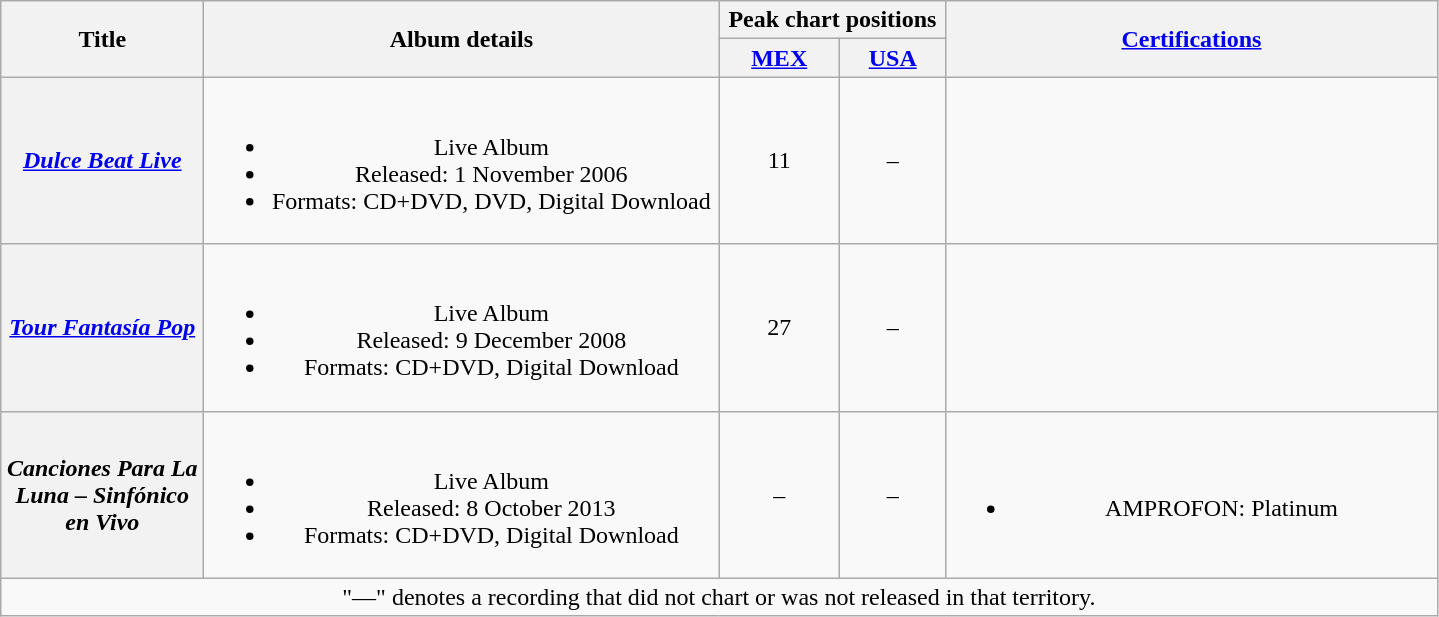<table class="wikitable plainrowheaders" style="text-align:center;">
<tr>
<th rowspan="2" scope="col" style="width:8em;">Title</th>
<th rowspan="2" scope="col" style="width:21em;">Album details</th>
<th colspan="2" scope="col" style="width:9em;">Peak chart positions</th>
<th rowspan="2" scope="col" style="width:20em;"><a href='#'>Certifications</a></th>
</tr>
<tr>
<th width="20"><a href='#'>MEX</a></th>
<th width="20"><a href='#'>USA</a></th>
</tr>
<tr>
<th scope="row" align="center"><em><a href='#'>Dulce Beat Live</a></em></th>
<td><br><ul><li>Live Album</li><li>Released: 1 November 2006</li><li>Formats: CD+DVD, DVD, Digital Download</li></ul></td>
<td align="center">11</td>
<td align="center">–</td>
<td></td>
</tr>
<tr>
<th scope="row" align="center"><em><a href='#'>Tour Fantasía Pop</a></em></th>
<td><br><ul><li>Live Album</li><li>Released: 9 December 2008</li><li>Formats: CD+DVD, Digital Download</li></ul></td>
<td align="center">27</td>
<td align="center">–</td>
<td></td>
</tr>
<tr>
<th scope="row" align="center"><em>Canciones Para La Luna – Sinfónico en Vivo </em></th>
<td><br><ul><li>Live Album</li><li>Released: 8 October 2013</li><li>Formats: CD+DVD, Digital Download</li></ul></td>
<td align="center">–</td>
<td align="center">–</td>
<td><br><ul><li>AMPROFON: Platinum</li></ul></td>
</tr>
<tr>
<td colspan="5">"—" denotes a recording that did not chart or was not released in that territory.<br></td>
</tr>
</table>
